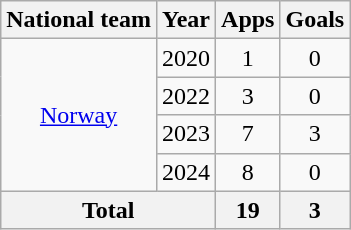<table class="wikitable" style="text-align: center;">
<tr>
<th>National team</th>
<th>Year</th>
<th>Apps</th>
<th>Goals</th>
</tr>
<tr>
<td rowspan="4"><a href='#'>Norway</a></td>
<td>2020</td>
<td>1</td>
<td>0</td>
</tr>
<tr>
<td>2022</td>
<td>3</td>
<td>0</td>
</tr>
<tr>
<td>2023</td>
<td>7</td>
<td>3</td>
</tr>
<tr>
<td>2024</td>
<td>8</td>
<td>0</td>
</tr>
<tr>
<th colspan="2">Total</th>
<th>19</th>
<th>3</th>
</tr>
</table>
